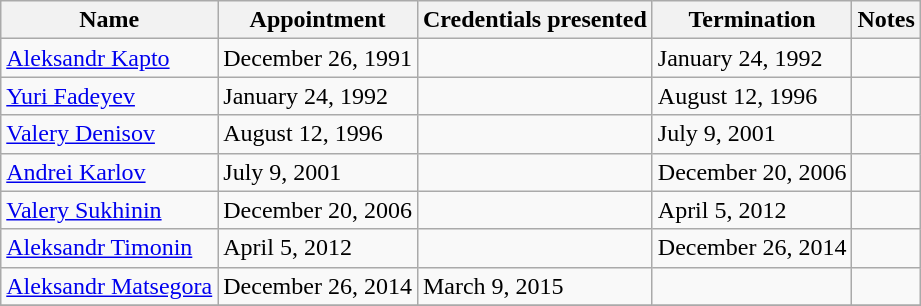<table class="wikitable">
<tr valign="middle">
<th>Name</th>
<th>Appointment</th>
<th>Credentials presented</th>
<th>Termination</th>
<th>Notes</th>
</tr>
<tr>
<td><a href='#'>Aleksandr Kapto</a></td>
<td>December 26, 1991</td>
<td></td>
<td>January 24, 1992</td>
<td></td>
</tr>
<tr>
<td><a href='#'>Yuri Fadeyev</a></td>
<td>January 24, 1992</td>
<td></td>
<td>August 12, 1996</td>
<td></td>
</tr>
<tr>
<td><a href='#'>Valery Denisov</a></td>
<td>August 12, 1996</td>
<td></td>
<td>July 9, 2001</td>
<td></td>
</tr>
<tr>
<td><a href='#'>Andrei Karlov</a></td>
<td>July 9, 2001</td>
<td></td>
<td>December 20, 2006</td>
<td></td>
</tr>
<tr>
<td><a href='#'>Valery Sukhinin</a></td>
<td>December 20, 2006</td>
<td></td>
<td>April 5, 2012</td>
<td></td>
</tr>
<tr>
<td><a href='#'>Aleksandr Timonin</a></td>
<td>April 5, 2012</td>
<td></td>
<td>December 26, 2014</td>
<td></td>
</tr>
<tr>
<td><a href='#'>Aleksandr Matsegora</a></td>
<td>December 26, 2014</td>
<td>March 9, 2015</td>
<td></td>
<td></td>
</tr>
<tr>
</tr>
</table>
